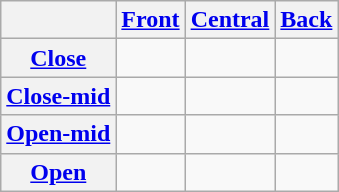<table class="wikitable" style="text-align:center">
<tr>
<th></th>
<th><a href='#'>Front</a></th>
<th><a href='#'>Central</a></th>
<th><a href='#'>Back</a></th>
</tr>
<tr align="center">
<th><a href='#'>Close</a></th>
<td></td>
<td></td>
<td></td>
</tr>
<tr align="center">
<th><a href='#'>Close-mid</a></th>
<td></td>
<td></td>
<td></td>
</tr>
<tr>
<th><a href='#'>Open-mid</a></th>
<td></td>
<td></td>
<td></td>
</tr>
<tr align="center">
<th><a href='#'>Open</a></th>
<td></td>
<td></td>
<td></td>
</tr>
</table>
